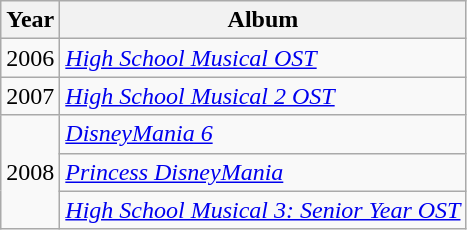<table class="wikitable">
<tr>
<th>Year</th>
<th>Album</th>
</tr>
<tr>
<td align="center" rowspan="1">2006</td>
<td align="left"><em><a href='#'>High School Musical OST</a></em></td>
</tr>
<tr>
<td align="center" rowspan="1">2007</td>
<td align="left"><em><a href='#'>High School Musical 2 OST</a></em></td>
</tr>
<tr>
<td align="center" rowspan="3">2008</td>
<td align="left"><em><a href='#'>DisneyMania 6</a></em></td>
</tr>
<tr>
<td align="left"><em><a href='#'>Princess DisneyMania</a></em></td>
</tr>
<tr>
<td align="left"><em><a href='#'>High School Musical 3: Senior Year OST</a></em></td>
</tr>
</table>
